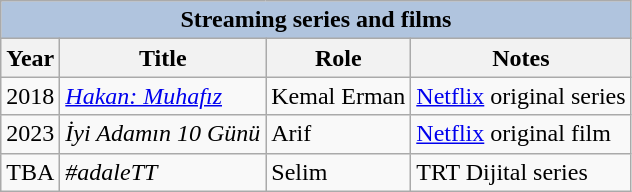<table class="wikitable">
<tr>
<th colspan="4" style="background:LightSteelBlue">Streaming series and films</th>
</tr>
<tr>
<th>Year</th>
<th>Title</th>
<th>Role</th>
<th>Notes</th>
</tr>
<tr>
<td>2018</td>
<td><em><a href='#'>Hakan: Muhafız</a></em></td>
<td>Kemal Erman</td>
<td><a href='#'>Netflix</a> original series</td>
</tr>
<tr>
<td>2023</td>
<td><em>İyi Adamın 10 Günü</em></td>
<td>Arif</td>
<td><a href='#'>Netflix</a> original film</td>
</tr>
<tr>
<td>TBA</td>
<td><em>#adaleTT</em></td>
<td>Selim</td>
<td>TRT Dijital series</td>
</tr>
</table>
